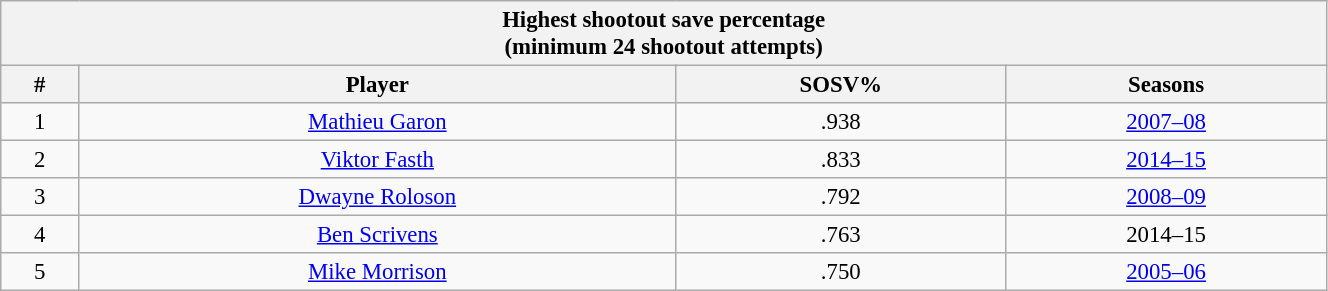<table class="wikitable" style="text-align: center; font-size: 95%" width="70%">
<tr>
<th colspan="4">Highest shootout save percentage<br>(minimum 24 shootout attempts)</th>
</tr>
<tr>
<th>#</th>
<th>Player</th>
<th>SOSV%</th>
<th>Seasons</th>
</tr>
<tr>
<td>1</td>
<td><a href='#'>Mathieu Garon</a></td>
<td>.938</td>
<td><a href='#'>2007–08</a></td>
</tr>
<tr>
<td>2</td>
<td><a href='#'>Viktor Fasth</a></td>
<td>.833</td>
<td><a href='#'>2014–15</a></td>
</tr>
<tr>
<td>3</td>
<td><a href='#'>Dwayne Roloson</a></td>
<td>.792</td>
<td><a href='#'>2008–09</a></td>
</tr>
<tr>
<td>4</td>
<td><a href='#'>Ben Scrivens</a></td>
<td>.763</td>
<td>2014–15</td>
</tr>
<tr>
<td>5</td>
<td><a href='#'>Mike Morrison</a></td>
<td>.750</td>
<td><a href='#'>2005–06</a></td>
</tr>
</table>
